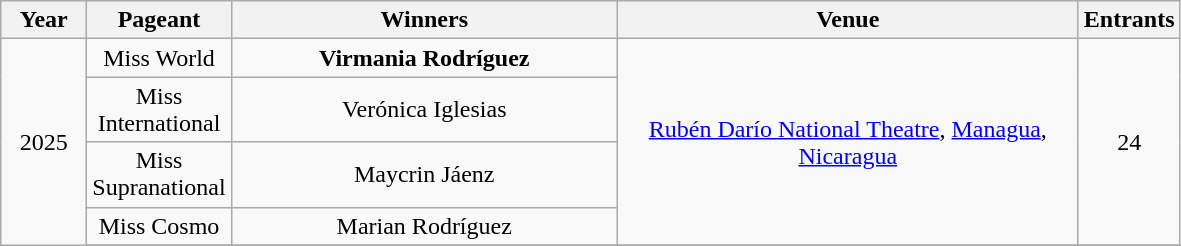<table class="wikitable" style="text-align:center">
<tr>
<th width="50">Year</th>
<th width="50">Pageant</th>
<th width="250">Winners</th>
<th width="300">Venue</th>
<th width="50">Entrants</th>
</tr>
<tr>
<td rowspan="5">2025</td>
<td>Miss World</td>
<td><strong>Virmania Rodríguez</strong></td>
<td rowspan="4"><a href='#'>Rubén Darío National Theatre</a>, <a href='#'>Managua</a>, <a href='#'>Nicaragua</a></td>
<td rowspan="4">24</td>
</tr>
<tr>
<td>Miss International</td>
<td>Verónica Iglesias</td>
</tr>
<tr>
<td>Miss Supranational</td>
<td>Maycrin Jáenz</td>
</tr>
<tr>
<td>Miss Cosmo</td>
<td>Marian Rodríguez</td>
</tr>
<tr>
</tr>
</table>
